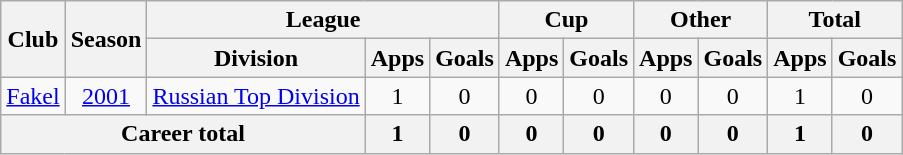<table class="wikitable" style="text-align: center">
<tr>
<th rowspan="2">Club</th>
<th rowspan="2">Season</th>
<th colspan="3">League</th>
<th colspan="2">Cup</th>
<th colspan="2">Other</th>
<th colspan="2">Total</th>
</tr>
<tr>
<th>Division</th>
<th>Apps</th>
<th>Goals</th>
<th>Apps</th>
<th>Goals</th>
<th>Apps</th>
<th>Goals</th>
<th>Apps</th>
<th>Goals</th>
</tr>
<tr>
<td><a href='#'>Fakel</a></td>
<td><a href='#'>2001</a></td>
<td><a href='#'>Russian Top Division</a></td>
<td>1</td>
<td>0</td>
<td>0</td>
<td>0</td>
<td>0</td>
<td>0</td>
<td>1</td>
<td>0</td>
</tr>
<tr>
<th colspan="3">Career total</th>
<th>1</th>
<th>0</th>
<th>0</th>
<th>0</th>
<th>0</th>
<th>0</th>
<th>1</th>
<th>0</th>
</tr>
</table>
